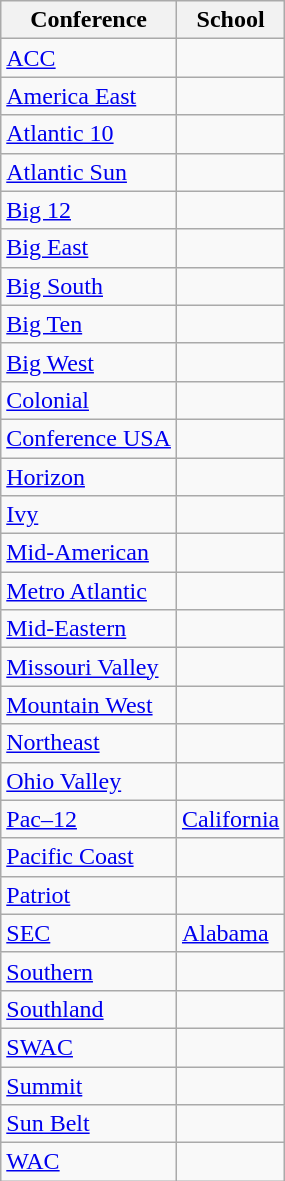<table class=wikitable>
<tr>
<th>Conference</th>
<th>School</th>
</tr>
<tr>
<td><a href='#'>ACC</a></td>
<td></td>
</tr>
<tr>
<td><a href='#'>America East</a></td>
<td></td>
</tr>
<tr>
<td><a href='#'>Atlantic 10</a></td>
<td></td>
</tr>
<tr>
<td><a href='#'>Atlantic Sun</a></td>
<td></td>
</tr>
<tr>
<td><a href='#'>Big 12</a></td>
<td></td>
</tr>
<tr>
<td><a href='#'>Big East</a></td>
<td></td>
</tr>
<tr>
<td><a href='#'>Big South</a></td>
<td></td>
</tr>
<tr>
<td><a href='#'>Big Ten</a></td>
<td></td>
</tr>
<tr>
<td><a href='#'>Big West</a></td>
<td></td>
</tr>
<tr>
<td><a href='#'>Colonial</a></td>
<td></td>
</tr>
<tr>
<td><a href='#'>Conference USA</a></td>
<td></td>
</tr>
<tr>
<td><a href='#'>Horizon</a></td>
<td></td>
</tr>
<tr>
<td><a href='#'>Ivy</a></td>
<td></td>
</tr>
<tr>
<td><a href='#'>Mid-American</a></td>
<td></td>
</tr>
<tr>
<td><a href='#'>Metro Atlantic</a></td>
<td></td>
</tr>
<tr>
<td><a href='#'>Mid-Eastern</a></td>
<td></td>
</tr>
<tr>
<td><a href='#'>Missouri Valley</a></td>
<td></td>
</tr>
<tr>
<td><a href='#'>Mountain West</a></td>
<td></td>
</tr>
<tr>
<td><a href='#'>Northeast</a></td>
<td></td>
</tr>
<tr>
<td><a href='#'>Ohio Valley</a></td>
<td></td>
</tr>
<tr>
<td><a href='#'>Pac–12</a></td>
<td><a href='#'>California</a></td>
</tr>
<tr>
<td><a href='#'>Pacific Coast</a></td>
<td></td>
</tr>
<tr>
<td><a href='#'>Patriot</a></td>
<td></td>
</tr>
<tr>
<td><a href='#'>SEC</a></td>
<td><a href='#'>Alabama</a></td>
</tr>
<tr>
<td><a href='#'>Southern</a></td>
<td></td>
</tr>
<tr>
<td><a href='#'>Southland</a></td>
<td></td>
</tr>
<tr>
<td><a href='#'>SWAC</a></td>
<td></td>
</tr>
<tr>
<td><a href='#'>Summit</a></td>
<td></td>
</tr>
<tr>
<td><a href='#'>Sun Belt</a></td>
<td></td>
</tr>
<tr>
<td><a href='#'>WAC</a></td>
<td></td>
</tr>
</table>
